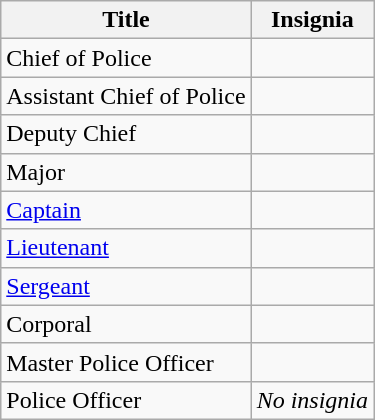<table class="wikitable">
<tr>
<th>Title</th>
<th>Insignia</th>
</tr>
<tr>
<td>Chief of Police</td>
<td></td>
</tr>
<tr>
<td>Assistant Chief of Police</td>
<td></td>
</tr>
<tr>
<td>Deputy Chief</td>
<td></td>
</tr>
<tr>
<td>Major</td>
<td></td>
</tr>
<tr>
<td><a href='#'>Captain</a></td>
<td></td>
</tr>
<tr>
<td><a href='#'>Lieutenant</a></td>
<td></td>
</tr>
<tr>
<td><a href='#'>Sergeant</a></td>
<td></td>
</tr>
<tr>
<td>Corporal</td>
<td></td>
</tr>
<tr>
<td>Master Police Officer</td>
<td></td>
</tr>
<tr>
<td>Police Officer</td>
<td><em>No insignia</em></td>
</tr>
</table>
